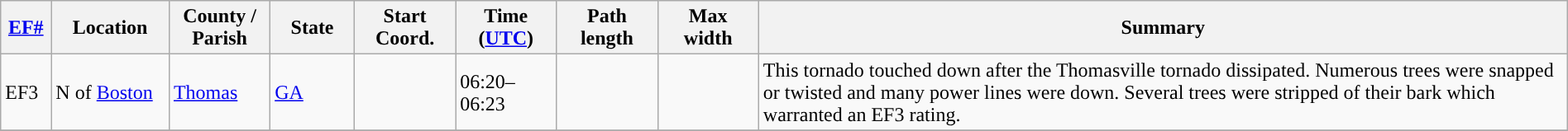<table class="wikitable sortable" style="width:100%;">
<tr>
<th scope="col" width="3%" align="center"><a href='#'>EF#</a></th>
<th scope="col" width="7%" align="center" class="unsortable">Location</th>
<th scope="col" width="6%" align="center" class="unsortable">County / Parish</th>
<th scope="col" width="5%" align="center">State</th>
<th scope="col" width="6%" align="center">Start Coord.</th>
<th scope="col" width="6%" align="center">Time (<a href='#'>UTC</a>)</th>
<th scope="col" width="6%" align="center">Path length</th>
<th scope="col" width="6%" align="center">Max width</th>
<th scope="col" width="48%" class="unsortable" align="center">Summary</th>
</tr>
<tr>
<td>EF3</td>
<td>N of <a href='#'>Boston</a></td>
<td><a href='#'>Thomas</a></td>
<td><a href='#'>GA</a></td>
<td></td>
<td>06:20–06:23</td>
<td></td>
<td></td>
<td>This tornado touched down after the Thomasville tornado dissipated. Numerous trees were snapped or twisted and many power lines were down. Several trees were stripped of their bark which warranted an EF3 rating.</td>
</tr>
<tr>
</tr>
</table>
